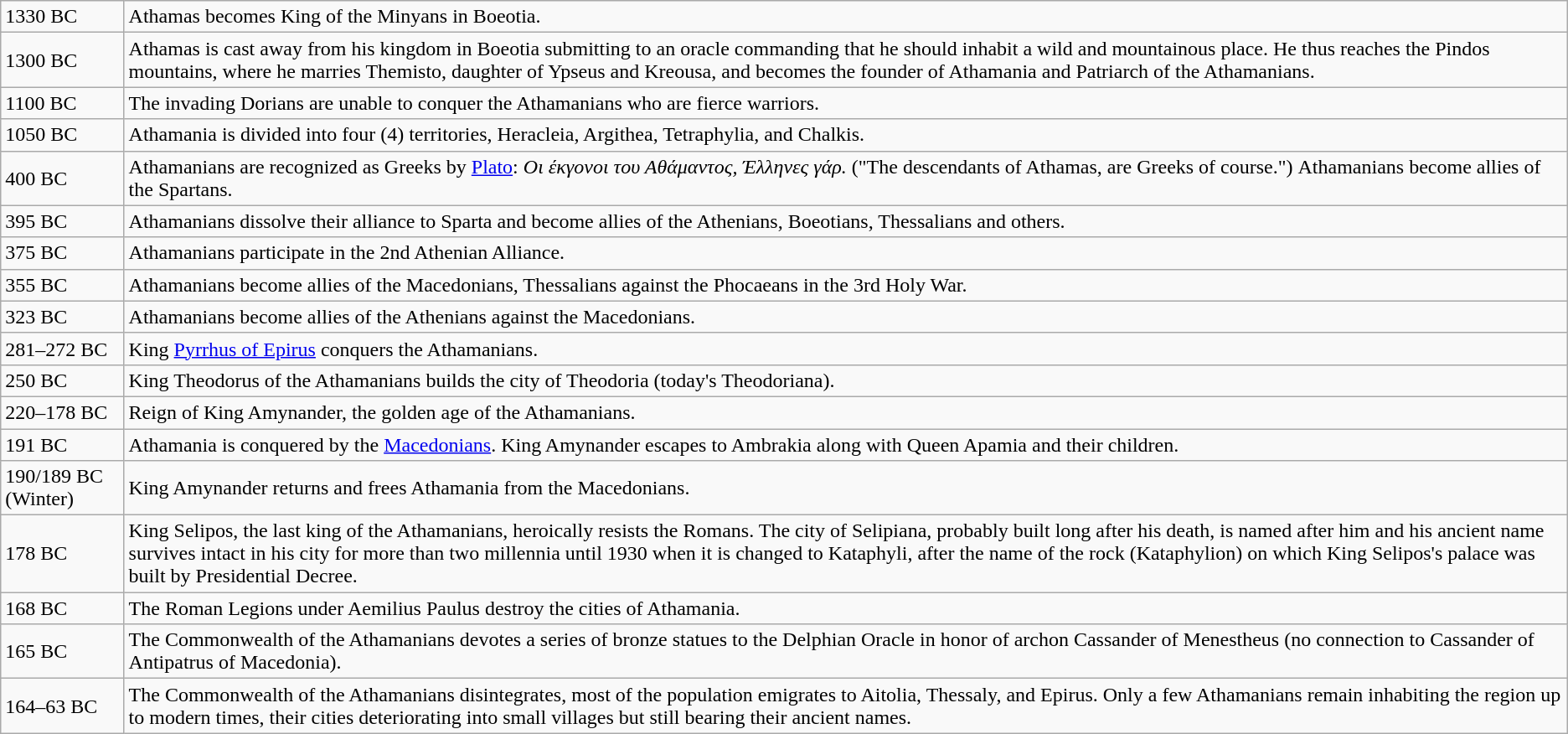<table class="wikitable">
<tr>
<td>1330 BC</td>
<td>Athamas becomes King of the Minyans in Boeotia.</td>
</tr>
<tr>
<td>1300 BC</td>
<td>Athamas is cast away from his kingdom in Boeotia submitting to an oracle commanding that he should inhabit a wild and mountainous place. He thus reaches the Pindos mountains, where he marries Themisto, daughter of Ypseus and Kreousa, and becomes the founder of Athamania and Patriarch of the Athamanians.</td>
</tr>
<tr>
<td>1100 BC</td>
<td>The invading Dorians are unable to conquer the Athamanians who are fierce warriors.</td>
</tr>
<tr>
<td>1050 BC</td>
<td>Athamania is divided into four (4) territories, Heracleia, Argithea, Tetraphylia, and Chalkis.</td>
</tr>
<tr>
<td> 400 BC</td>
<td>Athamanians are recognized as Greeks by <a href='#'>Plato</a>: <em>Οι έκγονοι του Αθάμαντος, Έλληνες γάρ.</em> ("The descendants of Athamas, are Greeks of course.") Athamanians become allies of the Spartans.</td>
</tr>
<tr>
<td>395 BC</td>
<td>Athamanians dissolve their alliance to Sparta and become allies of the Athenians, Boeotians, Thessalians and others.</td>
</tr>
<tr>
<td>375 BC</td>
<td>Athamanians participate in the 2nd Athenian Alliance.</td>
</tr>
<tr>
<td>355 BC</td>
<td>Athamanians become allies of the Macedonians, Thessalians against the Phocaeans in the 3rd Holy War.</td>
</tr>
<tr>
<td>323 BC</td>
<td>Athamanians become allies of the Athenians against the Macedonians.</td>
</tr>
<tr>
<td>281–272 BC</td>
<td>King <a href='#'>Pyrrhus of Epirus</a> conquers the Athamanians.</td>
</tr>
<tr>
<td>250 BC</td>
<td>King Theodorus of the Athamanians builds the city of Theodoria (today's Theodoriana).</td>
</tr>
<tr>
<td>220–178 BC</td>
<td>Reign of King Amynander, the golden age of the Athamanians.</td>
</tr>
<tr>
<td>191 BC</td>
<td>Athamania is conquered by the <a href='#'>Macedonians</a>. King Amynander escapes to Ambrakia along with Queen Apamia and their children.</td>
</tr>
<tr>
<td>190/189 BC (Winter)</td>
<td>King Amynander returns and frees Athamania from the Macedonians.</td>
</tr>
<tr>
<td>178 BC</td>
<td>King Selipos, the last king of the Athamanians, heroically resists the Romans. The city of Selipiana, probably built long after his death, is named after him and his ancient name survives intact in his city for more than two millennia until 1930 when it is changed to Kataphyli, after the name of the rock (Kataphylion) on which King Selipos's palace was built by Presidential Decree.</td>
</tr>
<tr>
<td>168 BC</td>
<td>The Roman Legions under Aemilius Paulus destroy the cities of Athamania.</td>
</tr>
<tr>
<td>165 BC</td>
<td>The Commonwealth of the Athamanians devotes a series of bronze statues to the Delphian Oracle in honor of archon Cassander of Menestheus (no connection to Cassander of Antipatrus of Macedonia).</td>
</tr>
<tr>
<td>164–63 BC</td>
<td>The Commonwealth of the Athamanians disintegrates, most of the population emigrates to Aitolia, Thessaly, and Epirus. Only a few Athamanians remain inhabiting the region up to modern times, their cities deteriorating into small villages but still bearing their ancient names.</td>
</tr>
</table>
